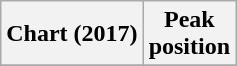<table class="wikitable sortable plainrowheaders">
<tr>
<th>Chart (2017)</th>
<th>Peak<br>position</th>
</tr>
<tr>
</tr>
</table>
